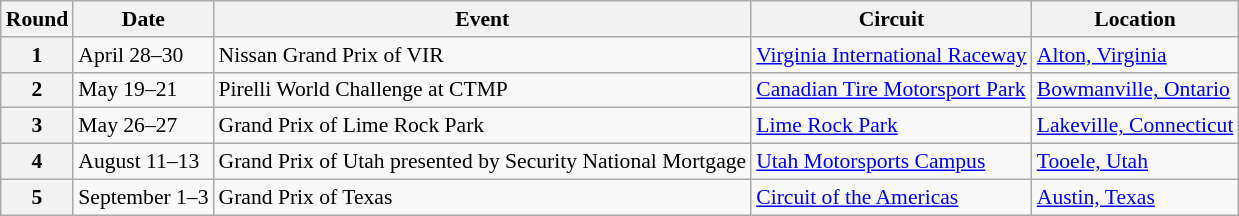<table class="wikitable" style="font-size:90%;">
<tr>
<th>Round</th>
<th>Date</th>
<th>Event</th>
<th>Circuit</th>
<th>Location</th>
</tr>
<tr>
<th>1</th>
<td>April 28–30</td>
<td>Nissan Grand Prix of VIR</td>
<td><a href='#'>Virginia International Raceway</a></td>
<td><a href='#'>Alton, Virginia</a></td>
</tr>
<tr>
<th>2</th>
<td>May 19–21</td>
<td>Pirelli World Challenge at CTMP</td>
<td><a href='#'>Canadian Tire Motorsport Park</a></td>
<td><a href='#'>Bowmanville, Ontario</a></td>
</tr>
<tr>
<th>3</th>
<td>May 26–27</td>
<td>Grand Prix of Lime Rock Park</td>
<td><a href='#'>Lime Rock Park</a></td>
<td><a href='#'>Lakeville, Connecticut</a></td>
</tr>
<tr>
<th>4</th>
<td>August 11–13</td>
<td>Grand Prix of Utah presented by Security National Mortgage</td>
<td><a href='#'>Utah Motorsports Campus</a></td>
<td><a href='#'>Tooele, Utah</a></td>
</tr>
<tr>
<th>5</th>
<td>September 1–3</td>
<td>Grand Prix of Texas</td>
<td><a href='#'>Circuit of the Americas</a></td>
<td><a href='#'>Austin, Texas</a></td>
</tr>
</table>
